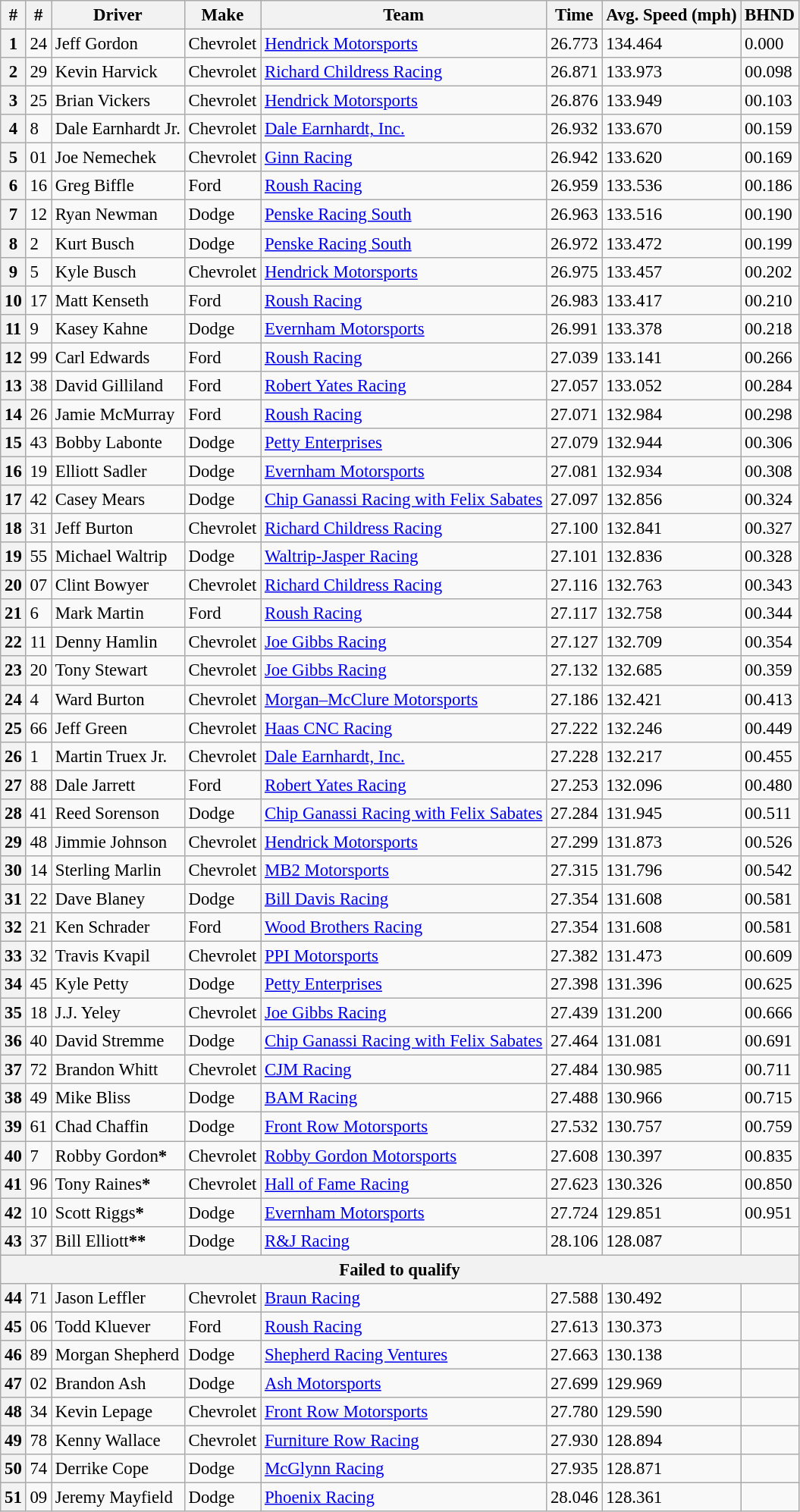<table class="wikitable" style="font-size:95%">
<tr>
<th colspan="1" rowspan="1">#</th>
<th colspan="1" rowspan="1">#</th>
<th colspan="1" rowspan="1"><abbr>Driver</abbr></th>
<th colspan="1" rowspan="1"><abbr>Make</abbr></th>
<th>Team</th>
<th colspan="1" rowspan="1"><abbr>Time</abbr></th>
<th colspan="1" rowspan="1">Avg. Speed (mph)</th>
<th colspan="1" rowspan="1"><abbr>BHND</abbr></th>
</tr>
<tr>
<th>1</th>
<td>24</td>
<td>Jeff Gordon</td>
<td>Chevrolet</td>
<td><a href='#'>Hendrick Motorsports</a></td>
<td>26.773</td>
<td>134.464</td>
<td>0.000</td>
</tr>
<tr>
<th>2</th>
<td>29</td>
<td>Kevin Harvick</td>
<td>Chevrolet</td>
<td><a href='#'>Richard Childress Racing</a></td>
<td>26.871</td>
<td>133.973</td>
<td>00.098</td>
</tr>
<tr>
<th>3</th>
<td>25</td>
<td>Brian Vickers</td>
<td>Chevrolet</td>
<td><a href='#'>Hendrick Motorsports</a></td>
<td>26.876</td>
<td>133.949</td>
<td>00.103</td>
</tr>
<tr>
<th>4</th>
<td>8</td>
<td>Dale Earnhardt Jr.</td>
<td>Chevrolet</td>
<td><a href='#'>Dale Earnhardt, Inc.</a></td>
<td>26.932</td>
<td>133.670</td>
<td>00.159</td>
</tr>
<tr>
<th>5</th>
<td>01</td>
<td>Joe Nemechek</td>
<td>Chevrolet</td>
<td><a href='#'>Ginn Racing</a></td>
<td>26.942</td>
<td>133.620</td>
<td>00.169</td>
</tr>
<tr>
<th>6</th>
<td>16</td>
<td>Greg Biffle</td>
<td>Ford</td>
<td><a href='#'>Roush Racing</a></td>
<td>26.959</td>
<td>133.536</td>
<td>00.186</td>
</tr>
<tr>
<th>7</th>
<td>12</td>
<td>Ryan Newman</td>
<td>Dodge</td>
<td><a href='#'>Penske Racing South</a></td>
<td>26.963</td>
<td>133.516</td>
<td>00.190</td>
</tr>
<tr>
<th>8</th>
<td>2</td>
<td>Kurt Busch</td>
<td>Dodge</td>
<td><a href='#'>Penske Racing South</a></td>
<td>26.972</td>
<td>133.472</td>
<td>00.199</td>
</tr>
<tr>
<th>9</th>
<td>5</td>
<td>Kyle Busch</td>
<td>Chevrolet</td>
<td><a href='#'>Hendrick Motorsports</a></td>
<td>26.975</td>
<td>133.457</td>
<td>00.202</td>
</tr>
<tr>
<th>10</th>
<td>17</td>
<td>Matt Kenseth</td>
<td>Ford</td>
<td><a href='#'>Roush Racing</a></td>
<td>26.983</td>
<td>133.417</td>
<td>00.210</td>
</tr>
<tr>
<th>11</th>
<td>9</td>
<td>Kasey Kahne</td>
<td>Dodge</td>
<td><a href='#'>Evernham Motorsports</a></td>
<td>26.991</td>
<td>133.378</td>
<td>00.218</td>
</tr>
<tr>
<th>12</th>
<td>99</td>
<td>Carl Edwards</td>
<td>Ford</td>
<td><a href='#'>Roush Racing</a></td>
<td>27.039</td>
<td>133.141</td>
<td>00.266</td>
</tr>
<tr>
<th>13</th>
<td>38</td>
<td>David Gilliland</td>
<td>Ford</td>
<td><a href='#'>Robert Yates Racing</a></td>
<td>27.057</td>
<td>133.052</td>
<td>00.284</td>
</tr>
<tr>
<th>14</th>
<td>26</td>
<td>Jamie McMurray</td>
<td>Ford</td>
<td><a href='#'>Roush Racing</a></td>
<td>27.071</td>
<td>132.984</td>
<td>00.298</td>
</tr>
<tr>
<th>15</th>
<td>43</td>
<td>Bobby Labonte</td>
<td>Dodge</td>
<td><a href='#'>Petty Enterprises</a></td>
<td>27.079</td>
<td>132.944</td>
<td>00.306</td>
</tr>
<tr>
<th>16</th>
<td>19</td>
<td>Elliott Sadler</td>
<td>Dodge</td>
<td><a href='#'>Evernham Motorsports</a></td>
<td>27.081</td>
<td>132.934</td>
<td>00.308</td>
</tr>
<tr>
<th>17</th>
<td>42</td>
<td>Casey Mears</td>
<td>Dodge</td>
<td><a href='#'>Chip Ganassi Racing with Felix Sabates</a></td>
<td>27.097</td>
<td>132.856</td>
<td>00.324</td>
</tr>
<tr>
<th>18</th>
<td>31</td>
<td>Jeff Burton</td>
<td>Chevrolet</td>
<td><a href='#'>Richard Childress Racing</a></td>
<td>27.100</td>
<td>132.841</td>
<td>00.327</td>
</tr>
<tr>
<th>19</th>
<td>55</td>
<td>Michael Waltrip</td>
<td>Dodge</td>
<td><a href='#'>Waltrip-Jasper Racing</a></td>
<td>27.101</td>
<td>132.836</td>
<td>00.328</td>
</tr>
<tr>
<th>20</th>
<td>07</td>
<td>Clint Bowyer</td>
<td>Chevrolet</td>
<td><a href='#'>Richard Childress Racing</a></td>
<td>27.116</td>
<td>132.763</td>
<td>00.343</td>
</tr>
<tr>
<th>21</th>
<td>6</td>
<td>Mark Martin</td>
<td>Ford</td>
<td><a href='#'>Roush Racing</a></td>
<td>27.117</td>
<td>132.758</td>
<td>00.344</td>
</tr>
<tr>
<th>22</th>
<td>11</td>
<td>Denny Hamlin</td>
<td>Chevrolet</td>
<td><a href='#'>Joe Gibbs Racing</a></td>
<td>27.127</td>
<td>132.709</td>
<td>00.354</td>
</tr>
<tr>
<th>23</th>
<td>20</td>
<td>Tony Stewart</td>
<td>Chevrolet</td>
<td><a href='#'>Joe Gibbs Racing</a></td>
<td>27.132</td>
<td>132.685</td>
<td>00.359</td>
</tr>
<tr>
<th>24</th>
<td>4</td>
<td>Ward Burton</td>
<td>Chevrolet</td>
<td><a href='#'>Morgan–McClure Motorsports</a></td>
<td>27.186</td>
<td>132.421</td>
<td>00.413</td>
</tr>
<tr>
<th>25</th>
<td>66</td>
<td>Jeff Green</td>
<td>Chevrolet</td>
<td><a href='#'>Haas CNC Racing</a></td>
<td>27.222</td>
<td>132.246</td>
<td>00.449</td>
</tr>
<tr>
<th>26</th>
<td>1</td>
<td>Martin Truex Jr.</td>
<td>Chevrolet</td>
<td><a href='#'>Dale Earnhardt, Inc.</a></td>
<td>27.228</td>
<td>132.217</td>
<td>00.455</td>
</tr>
<tr>
<th>27</th>
<td>88</td>
<td>Dale Jarrett</td>
<td>Ford</td>
<td><a href='#'>Robert Yates Racing</a></td>
<td>27.253</td>
<td>132.096</td>
<td>00.480</td>
</tr>
<tr>
<th>28</th>
<td>41</td>
<td>Reed Sorenson</td>
<td>Dodge</td>
<td><a href='#'>Chip Ganassi Racing with Felix Sabates</a></td>
<td>27.284</td>
<td>131.945</td>
<td>00.511</td>
</tr>
<tr>
<th>29</th>
<td>48</td>
<td>Jimmie Johnson</td>
<td>Chevrolet</td>
<td><a href='#'>Hendrick Motorsports</a></td>
<td>27.299</td>
<td>131.873</td>
<td>00.526</td>
</tr>
<tr>
<th>30</th>
<td>14</td>
<td>Sterling Marlin</td>
<td>Chevrolet</td>
<td><a href='#'>MB2 Motorsports</a></td>
<td>27.315</td>
<td>131.796</td>
<td>00.542</td>
</tr>
<tr>
<th>31</th>
<td>22</td>
<td>Dave Blaney</td>
<td>Dodge</td>
<td><a href='#'>Bill Davis Racing</a></td>
<td>27.354</td>
<td>131.608</td>
<td>00.581</td>
</tr>
<tr>
<th>32</th>
<td>21</td>
<td>Ken Schrader</td>
<td>Ford</td>
<td><a href='#'>Wood Brothers Racing</a></td>
<td>27.354</td>
<td>131.608</td>
<td>00.581</td>
</tr>
<tr>
<th>33</th>
<td>32</td>
<td>Travis Kvapil</td>
<td>Chevrolet</td>
<td><a href='#'>PPI Motorsports</a></td>
<td>27.382</td>
<td>131.473</td>
<td>00.609</td>
</tr>
<tr>
<th>34</th>
<td>45</td>
<td>Kyle Petty</td>
<td>Dodge</td>
<td><a href='#'>Petty Enterprises</a></td>
<td>27.398</td>
<td>131.396</td>
<td>00.625</td>
</tr>
<tr>
<th>35</th>
<td>18</td>
<td>J.J. Yeley</td>
<td>Chevrolet</td>
<td><a href='#'>Joe Gibbs Racing</a></td>
<td>27.439</td>
<td>131.200</td>
<td>00.666</td>
</tr>
<tr>
<th>36</th>
<td>40</td>
<td>David Stremme</td>
<td>Dodge</td>
<td><a href='#'>Chip Ganassi Racing with Felix Sabates</a></td>
<td>27.464</td>
<td>131.081</td>
<td>00.691</td>
</tr>
<tr>
<th>37</th>
<td>72</td>
<td>Brandon Whitt</td>
<td>Chevrolet</td>
<td><a href='#'>CJM Racing</a></td>
<td>27.484</td>
<td>130.985</td>
<td>00.711</td>
</tr>
<tr>
<th>38</th>
<td>49</td>
<td>Mike Bliss</td>
<td>Dodge</td>
<td><a href='#'>BAM Racing</a></td>
<td>27.488</td>
<td>130.966</td>
<td>00.715</td>
</tr>
<tr>
<th>39</th>
<td>61</td>
<td>Chad Chaffin</td>
<td>Dodge</td>
<td><a href='#'>Front Row Motorsports</a></td>
<td>27.532</td>
<td>130.757</td>
<td>00.759</td>
</tr>
<tr>
<th>40</th>
<td>7</td>
<td>Robby Gordon<strong>*</strong></td>
<td>Chevrolet</td>
<td><a href='#'>Robby Gordon Motorsports</a></td>
<td>27.608</td>
<td>130.397</td>
<td>00.835</td>
</tr>
<tr>
<th>41</th>
<td>96</td>
<td>Tony Raines<strong>*</strong></td>
<td>Chevrolet</td>
<td><a href='#'>Hall of Fame Racing</a></td>
<td>27.623</td>
<td>130.326</td>
<td>00.850</td>
</tr>
<tr>
<th>42</th>
<td>10</td>
<td>Scott Riggs<strong>*</strong></td>
<td>Dodge</td>
<td><a href='#'>Evernham Motorsports</a></td>
<td>27.724</td>
<td>129.851</td>
<td>00.951</td>
</tr>
<tr>
<th>43</th>
<td>37</td>
<td>Bill Elliott<strong>**</strong></td>
<td>Dodge</td>
<td><a href='#'>R&J Racing</a></td>
<td>28.106</td>
<td>128.087</td>
<td></td>
</tr>
<tr>
<th colspan="8">Failed to qualify</th>
</tr>
<tr>
<th>44</th>
<td>71</td>
<td>Jason Leffler</td>
<td>Chevrolet</td>
<td><a href='#'>Braun Racing</a></td>
<td>27.588</td>
<td>130.492</td>
<td></td>
</tr>
<tr>
<th>45</th>
<td>06</td>
<td>Todd Kluever</td>
<td>Ford</td>
<td><a href='#'>Roush Racing</a></td>
<td>27.613</td>
<td>130.373</td>
<td></td>
</tr>
<tr>
<th>46</th>
<td>89</td>
<td>Morgan Shepherd</td>
<td>Dodge</td>
<td><a href='#'>Shepherd Racing Ventures</a></td>
<td>27.663</td>
<td>130.138</td>
<td></td>
</tr>
<tr>
<th>47</th>
<td>02</td>
<td>Brandon Ash</td>
<td>Dodge</td>
<td><a href='#'>Ash Motorsports</a></td>
<td>27.699</td>
<td>129.969</td>
<td></td>
</tr>
<tr>
<th>48</th>
<td>34</td>
<td>Kevin Lepage</td>
<td>Chevrolet</td>
<td><a href='#'>Front Row Motorsports</a></td>
<td>27.780</td>
<td>129.590</td>
<td></td>
</tr>
<tr>
<th>49</th>
<td>78</td>
<td>Kenny Wallace</td>
<td>Chevrolet</td>
<td><a href='#'>Furniture Row Racing</a></td>
<td>27.930</td>
<td>128.894</td>
<td></td>
</tr>
<tr>
<th>50</th>
<td>74</td>
<td>Derrike Cope</td>
<td>Dodge</td>
<td><a href='#'>McGlynn Racing</a></td>
<td>27.935</td>
<td>128.871</td>
<td></td>
</tr>
<tr>
<th>51</th>
<td>09</td>
<td>Jeremy Mayfield</td>
<td>Dodge</td>
<td><a href='#'>Phoenix Racing</a></td>
<td>28.046</td>
<td>128.361</td>
<td></td>
</tr>
</table>
